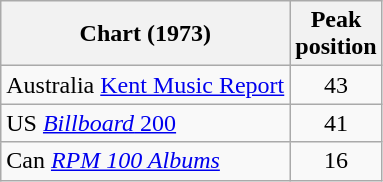<table class="wikitable">
<tr>
<th>Chart (1973)</th>
<th>Peak<br>position</th>
</tr>
<tr>
<td>Australia  <a href='#'>Kent Music Report</a></td>
<td align="center">43</td>
</tr>
<tr>
<td>US <a href='#'><em>Billboard</em> 200</a></td>
<td align="center">41</td>
</tr>
<tr>
<td>Can <a href='#'><em>RPM 100 Albums</em></a></td>
<td align="center">16</td>
</tr>
</table>
